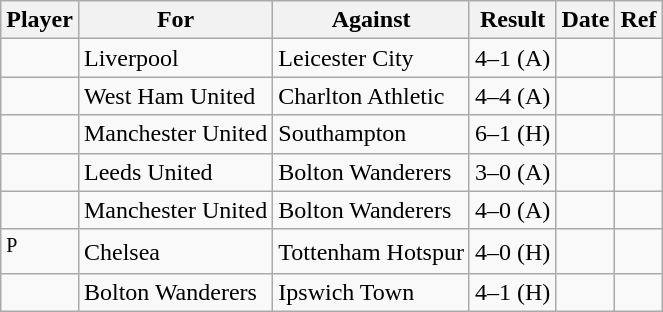<table class="wikitable">
<tr>
<th>Player</th>
<th>For</th>
<th>Against</th>
<th style="text-align:center">Result</th>
<th>Date</th>
<th>Ref</th>
</tr>
<tr>
<td> </td>
<td>Liverpool</td>
<td>Leicester City</td>
<td>4–1 (A)</td>
<td></td>
<td></td>
</tr>
<tr>
<td> </td>
<td>West Ham United</td>
<td>Charlton Athletic</td>
<td>4–4 (A)</td>
<td></td>
<td></td>
</tr>
<tr>
<td> </td>
<td>Manchester United</td>
<td>Southampton</td>
<td>6–1 (H)</td>
<td></td>
<td></td>
</tr>
<tr>
<td> </td>
<td>Leeds United</td>
<td>Bolton Wanderers</td>
<td>3–0 (A)</td>
<td></td>
<td></td>
</tr>
<tr>
<td> </td>
<td>Manchester United</td>
<td>Bolton Wanderers</td>
<td>4–0 (A)</td>
<td></td>
<td></td>
</tr>
<tr>
<td> <sup>P</sup></td>
<td>Chelsea</td>
<td>Tottenham Hotspur</td>
<td>4–0 (H)</td>
<td></td>
<td></td>
</tr>
<tr>
<td> </td>
<td>Bolton Wanderers</td>
<td>Ipswich Town</td>
<td>4–1 (H)</td>
<td></td>
<td></td>
</tr>
</table>
